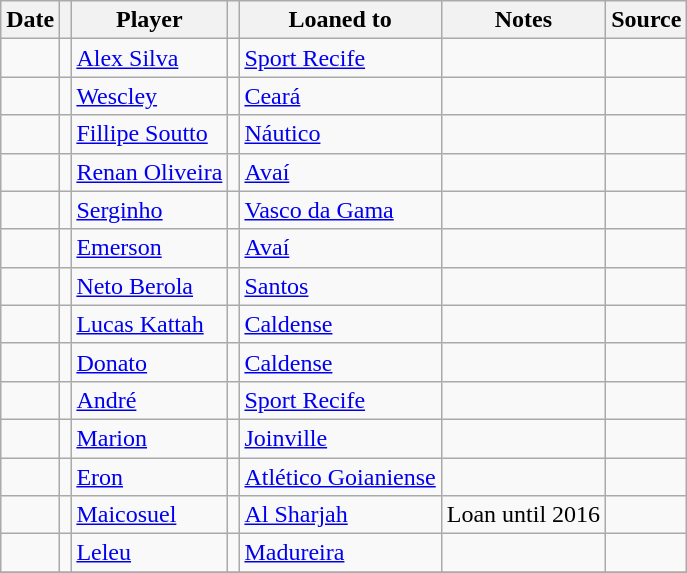<table class="wikitable sortable">
<tr>
<th>Date</th>
<th></th>
<th>Player</th>
<th></th>
<th>Loaned to</th>
<th class="unsortable">Notes</th>
<th>Source</th>
</tr>
<tr>
<td></td>
<td align=center></td>
<td> <a href='#'>Alex Silva</a></td>
<td align=center></td>
<td> <a href='#'>Sport Recife</a></td>
<td align=center></td>
<td></td>
</tr>
<tr>
<td></td>
<td align=center></td>
<td> <a href='#'>Wescley</a></td>
<td align=center></td>
<td> <a href='#'>Ceará</a></td>
<td align=center></td>
<td></td>
</tr>
<tr>
<td></td>
<td align=center></td>
<td> <a href='#'>Fillipe Soutto</a></td>
<td align=center></td>
<td> <a href='#'>Náutico</a></td>
<td align=center></td>
<td></td>
</tr>
<tr>
<td></td>
<td align=center></td>
<td> <a href='#'>Renan Oliveira</a></td>
<td align=center></td>
<td> <a href='#'>Avaí</a></td>
<td align=center></td>
<td></td>
</tr>
<tr>
<td></td>
<td align=center></td>
<td> <a href='#'>Serginho</a></td>
<td align=center></td>
<td> <a href='#'>Vasco da Gama</a></td>
<td align=center></td>
<td></td>
</tr>
<tr>
<td></td>
<td align=center></td>
<td> <a href='#'>Emerson</a></td>
<td align=center></td>
<td> <a href='#'>Avaí</a></td>
<td align=center></td>
<td></td>
</tr>
<tr>
<td></td>
<td align=center></td>
<td> <a href='#'>Neto Berola</a></td>
<td align=center></td>
<td> <a href='#'>Santos</a></td>
<td align=center></td>
<td></td>
</tr>
<tr>
<td></td>
<td align=center></td>
<td> <a href='#'>Lucas Kattah</a></td>
<td align=center></td>
<td> <a href='#'>Caldense</a></td>
<td align=center></td>
<td></td>
</tr>
<tr>
<td></td>
<td align=center></td>
<td> <a href='#'>Donato</a></td>
<td align=center></td>
<td> <a href='#'>Caldense</a></td>
<td align=center></td>
<td></td>
</tr>
<tr>
<td></td>
<td align=center></td>
<td> <a href='#'>André</a></td>
<td align=center></td>
<td> <a href='#'>Sport Recife</a></td>
<td align=center></td>
<td></td>
</tr>
<tr>
<td></td>
<td align=center></td>
<td> <a href='#'>Marion</a></td>
<td align=center></td>
<td> <a href='#'>Joinville</a></td>
<td align=center></td>
<td></td>
</tr>
<tr>
<td></td>
<td align=center></td>
<td> <a href='#'>Eron</a></td>
<td align=center></td>
<td> <a href='#'>Atlético Goianiense</a></td>
<td align=center></td>
<td></td>
</tr>
<tr>
<td></td>
<td align=center></td>
<td> <a href='#'>Maicosuel</a></td>
<td align=center></td>
<td> <a href='#'>Al Sharjah</a></td>
<td align=center>Loan until 2016</td>
<td></td>
</tr>
<tr>
<td></td>
<td align=center></td>
<td> <a href='#'>Leleu</a></td>
<td align=center></td>
<td> <a href='#'>Madureira</a></td>
<td align=center></td>
<td></td>
</tr>
<tr>
</tr>
</table>
